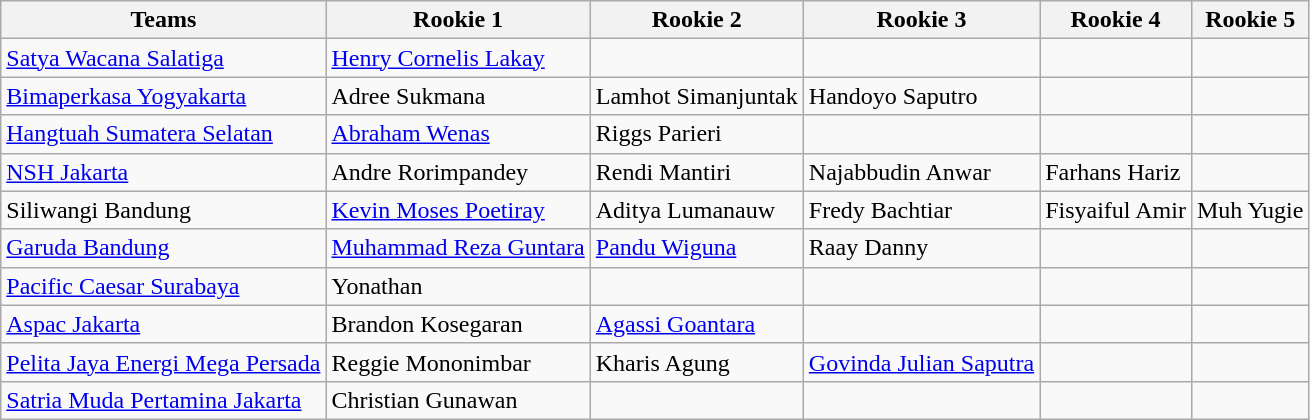<table class="wikitable">
<tr>
<th>Teams</th>
<th>Rookie 1</th>
<th>Rookie 2</th>
<th>Rookie 3</th>
<th>Rookie 4</th>
<th>Rookie 5</th>
</tr>
<tr>
<td><a href='#'>Satya Wacana Salatiga</a></td>
<td> <a href='#'>Henry Cornelis Lakay</a></td>
<td></td>
<td></td>
<td></td>
<td></td>
</tr>
<tr>
<td><a href='#'>Bimaperkasa Yogyakarta</a></td>
<td> Adree Sukmana</td>
<td> Lamhot Simanjuntak</td>
<td> Handoyo Saputro</td>
<td></td>
<td></td>
</tr>
<tr>
<td><a href='#'>Hangtuah Sumatera Selatan</a></td>
<td> <a href='#'>Abraham Wenas</a></td>
<td> Riggs Parieri</td>
<td></td>
<td></td>
<td></td>
</tr>
<tr>
<td><a href='#'>NSH Jakarta</a></td>
<td> Andre Rorimpandey</td>
<td> Rendi Mantiri</td>
<td> Najabbudin Anwar</td>
<td> Farhans Hariz</td>
<td></td>
</tr>
<tr>
<td>Siliwangi Bandung</td>
<td> <a href='#'>Kevin Moses Poetiray</a></td>
<td> Aditya Lumanauw</td>
<td> Fredy Bachtiar</td>
<td> Fisyaiful Amir</td>
<td> Muh Yugie</td>
</tr>
<tr>
<td><a href='#'>Garuda Bandung</a></td>
<td> <a href='#'>Muhammad Reza Guntara</a></td>
<td> <a href='#'>Pandu Wiguna</a></td>
<td> Raay Danny</td>
<td></td>
<td></td>
</tr>
<tr>
<td><a href='#'>Pacific Caesar Surabaya</a></td>
<td> Yonathan</td>
<td></td>
<td></td>
<td></td>
<td></td>
</tr>
<tr>
<td><a href='#'>Aspac Jakarta</a></td>
<td> Brandon Kosegaran</td>
<td> <a href='#'>Agassi Goantara</a></td>
<td></td>
<td></td>
<td></td>
</tr>
<tr>
<td><a href='#'>Pelita Jaya Energi Mega Persada</a></td>
<td> Reggie Mononimbar</td>
<td> Kharis Agung</td>
<td> <a href='#'>Govinda Julian Saputra</a></td>
<td></td>
<td></td>
</tr>
<tr>
<td><a href='#'>Satria Muda Pertamina Jakarta</a></td>
<td> Christian Gunawan</td>
<td></td>
<td></td>
<td></td>
<td></td>
</tr>
</table>
